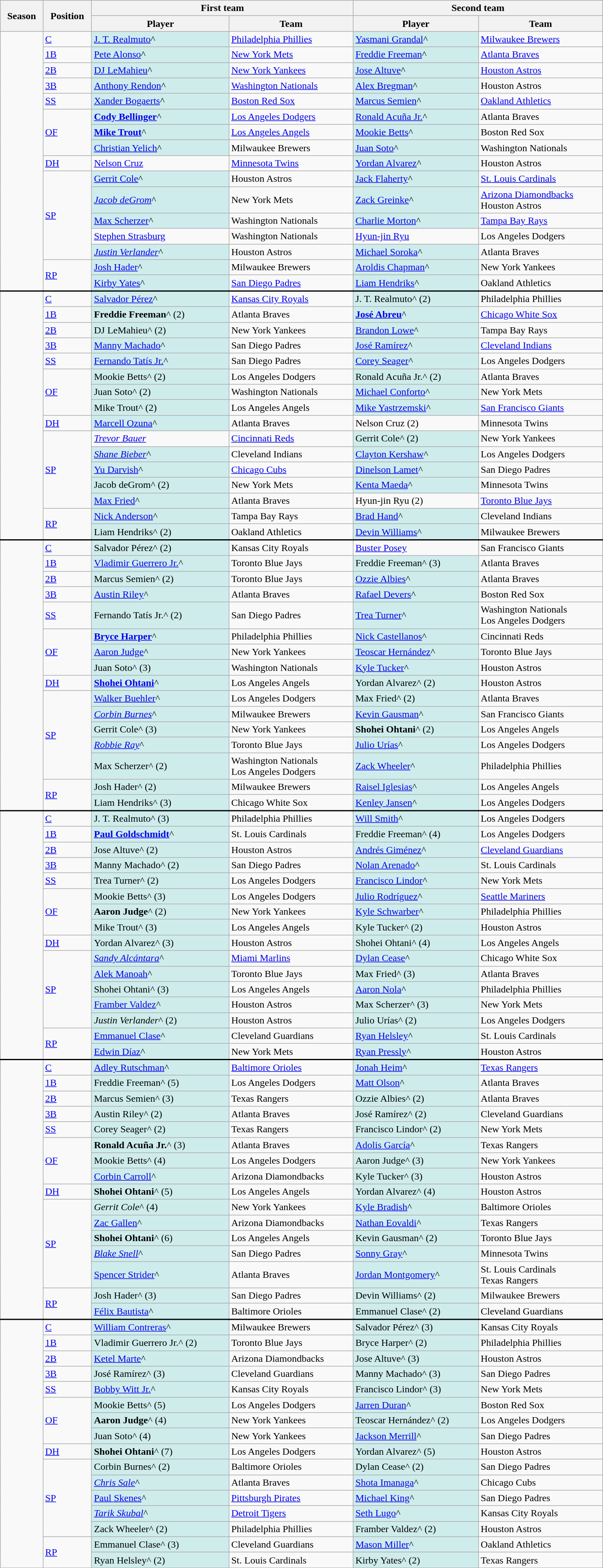<table class="wikitable" style="width:78%">
<tr>
<th rowspan=2>Season</th>
<th rowspan=2>Position</th>
<th colspan=2>First team</th>
<th colspan=2>Second team</th>
</tr>
<tr>
<th>Player</th>
<th>Team</th>
<th>Player</th>
<th>Team</th>
</tr>
<tr>
<td rowspan=16></td>
<td><a href='#'>C</a></td>
<td bgcolor="#CFECEC"><a href='#'>J. T. Realmuto</a>^</td>
<td><a href='#'>Philadelphia Phillies</a></td>
<td bgcolor="#CFECEC"><a href='#'>Yasmani Grandal</a>^</td>
<td><a href='#'>Milwaukee Brewers</a></td>
</tr>
<tr>
<td><a href='#'>1B</a></td>
<td bgcolor="#CFECEC"><a href='#'>Pete Alonso</a>^</td>
<td><a href='#'>New York Mets</a></td>
<td bgcolor="#CFECEC"><a href='#'>Freddie Freeman</a>^</td>
<td><a href='#'>Atlanta Braves</a></td>
</tr>
<tr>
<td><a href='#'>2B</a></td>
<td bgcolor="#CFECEC"><a href='#'>DJ LeMahieu</a>^</td>
<td><a href='#'>New York Yankees</a></td>
<td bgcolor="#CFECEC"><a href='#'>Jose Altuve</a>^</td>
<td><a href='#'>Houston Astros</a></td>
</tr>
<tr>
<td><a href='#'>3B</a></td>
<td bgcolor="#CFECEC"><a href='#'>Anthony Rendon</a>^</td>
<td><a href='#'>Washington Nationals</a></td>
<td bgcolor="#CFECEC"><a href='#'>Alex Bregman</a>^</td>
<td>Houston Astros</td>
</tr>
<tr>
<td><a href='#'>SS</a></td>
<td bgcolor="#CFECEC"><a href='#'>Xander Bogaerts</a>^</td>
<td><a href='#'>Boston Red Sox</a></td>
<td bgcolor="#CFECEC"><a href='#'>Marcus Semien</a>^</td>
<td><a href='#'>Oakland Athletics</a></td>
</tr>
<tr>
<td rowspan=3><a href='#'>OF</a></td>
<td bgcolor="#CFECEC"><strong><a href='#'>Cody Bellinger</a></strong>^</td>
<td><a href='#'>Los Angeles Dodgers</a></td>
<td bgcolor="#CFECEC"><a href='#'>Ronald Acuña Jr.</a>^</td>
<td>Atlanta Braves</td>
</tr>
<tr>
<td bgcolor="#CFECEC"><strong><a href='#'>Mike Trout</a></strong>^</td>
<td><a href='#'>Los Angeles Angels</a></td>
<td bgcolor="#CFECEC"><a href='#'>Mookie Betts</a>^</td>
<td>Boston Red Sox</td>
</tr>
<tr>
<td bgcolor="#CFECEC"><a href='#'>Christian Yelich</a>^</td>
<td>Milwaukee Brewers</td>
<td bgcolor="#CFECEC"><a href='#'>Juan Soto</a>^</td>
<td>Washington Nationals</td>
</tr>
<tr>
<td><a href='#'>DH</a></td>
<td><a href='#'>Nelson Cruz</a></td>
<td><a href='#'>Minnesota Twins</a></td>
<td bgcolor="#CFECEC"><a href='#'>Yordan Alvarez</a>^</td>
<td>Houston Astros</td>
</tr>
<tr>
<td rowspan=5><a href='#'>SP</a></td>
<td bgcolor="#CFECEC"><a href='#'>Gerrit Cole</a>^</td>
<td>Houston Astros</td>
<td bgcolor="#CFECEC"><a href='#'>Jack Flaherty</a>^</td>
<td><a href='#'>St. Louis Cardinals</a></td>
</tr>
<tr>
<td bgcolor="#CFECEC"><em><a href='#'>Jacob deGrom</a></em>^</td>
<td>New York Mets</td>
<td bgcolor="#CFECEC"><a href='#'>Zack Greinke</a>^</td>
<td><a href='#'>Arizona Diamondbacks</a><br>Houston Astros</td>
</tr>
<tr>
<td bgcolor="#CFECEC"><a href='#'>Max Scherzer</a>^</td>
<td>Washington Nationals</td>
<td bgcolor="#CFECEC"><a href='#'>Charlie Morton</a>^</td>
<td><a href='#'>Tampa Bay Rays</a></td>
</tr>
<tr>
<td><a href='#'>Stephen Strasburg</a></td>
<td>Washington Nationals</td>
<td><a href='#'>Hyun-jin Ryu</a></td>
<td>Los Angeles Dodgers</td>
</tr>
<tr>
<td bgcolor="#CFECEC"><em><a href='#'>Justin Verlander</a></em>^</td>
<td>Houston Astros</td>
<td bgcolor="#CFECEC"><a href='#'>Michael Soroka</a>^</td>
<td>Atlanta Braves</td>
</tr>
<tr>
<td rowspan=2><a href='#'>RP</a></td>
<td bgcolor="#CFECEC"><a href='#'>Josh Hader</a>^</td>
<td>Milwaukee Brewers</td>
<td bgcolor="#CFECEC"><a href='#'>Aroldis Chapman</a>^</td>
<td>New York Yankees</td>
</tr>
<tr>
<td bgcolor="#CFECEC"><a href='#'>Kirby Yates</a>^</td>
<td><a href='#'>San Diego Padres</a></td>
<td bgcolor="#CFECEC"><a href='#'>Liam Hendriks</a>^</td>
<td>Oakland Athletics</td>
</tr>
<tr style="border-top:2px solid black">
<td rowspan=16></td>
<td><a href='#'>C</a></td>
<td bgcolor="#CFECEC"><a href='#'>Salvador Pérez</a>^</td>
<td><a href='#'>Kansas City Royals</a></td>
<td bgcolor="#CFECEC">J. T. Realmuto^ (2)</td>
<td>Philadelphia Phillies</td>
</tr>
<tr>
<td><a href='#'>1B</a></td>
<td bgcolor="#CFECEC"><strong>Freddie Freeman</strong>^ (2)</td>
<td>Atlanta Braves</td>
<td bgcolor="#CFECEC"><strong><a href='#'>José Abreu</a></strong>^</td>
<td><a href='#'>Chicago White Sox</a></td>
</tr>
<tr>
<td><a href='#'>2B</a></td>
<td bgcolor="#CFECEC">DJ LeMahieu^ (2)</td>
<td>New York Yankees</td>
<td bgcolor="#CFECEC"><a href='#'>Brandon Lowe</a>^</td>
<td>Tampa Bay Rays</td>
</tr>
<tr>
<td><a href='#'>3B</a></td>
<td bgcolor="#CFECEC"><a href='#'>Manny Machado</a>^</td>
<td>San Diego Padres</td>
<td bgcolor="#CFECEC"><a href='#'>José Ramírez</a>^</td>
<td><a href='#'>Cleveland Indians</a></td>
</tr>
<tr>
<td><a href='#'>SS</a></td>
<td bgcolor="#CFECEC"><a href='#'>Fernando Tatís Jr.</a>^</td>
<td>San Diego Padres</td>
<td bgcolor="#CFECEC"><a href='#'>Corey Seager</a>^</td>
<td>Los Angeles Dodgers</td>
</tr>
<tr>
<td rowspan=3><a href='#'>OF</a></td>
<td bgcolor="#CFECEC">Mookie Betts^ (2)</td>
<td>Los Angeles Dodgers</td>
<td bgcolor="#CFECEC">Ronald Acuña Jr.^ (2)</td>
<td>Atlanta Braves</td>
</tr>
<tr>
<td bgcolor="#CFECEC">Juan Soto^ (2)</td>
<td>Washington Nationals</td>
<td bgcolor="#CFECEC"><a href='#'>Michael Conforto</a>^</td>
<td>New York Mets</td>
</tr>
<tr>
<td bgcolor="#CFECEC">Mike Trout^ (2)</td>
<td>Los Angeles Angels</td>
<td bgcolor="#CFECEC"><a href='#'>Mike Yastrzemski</a>^</td>
<td><a href='#'>San Francisco Giants</a></td>
</tr>
<tr>
<td><a href='#'>DH</a></td>
<td bgcolor="#CFECEC"><a href='#'>Marcell Ozuna</a>^</td>
<td>Atlanta Braves</td>
<td>Nelson Cruz (2)</td>
<td>Minnesota Twins</td>
</tr>
<tr>
<td rowspan=5><a href='#'>SP</a></td>
<td><em><a href='#'>Trevor Bauer</a></em></td>
<td><a href='#'>Cincinnati Reds</a></td>
<td bgcolor="#CFECEC">Gerrit Cole^ (2)</td>
<td>New York Yankees</td>
</tr>
<tr>
<td bgcolor="#CFECEC"><em><a href='#'>Shane Bieber</a></em>^</td>
<td>Cleveland Indians</td>
<td bgcolor="#CFECEC"><a href='#'>Clayton Kershaw</a>^</td>
<td>Los Angeles Dodgers</td>
</tr>
<tr>
<td bgcolor="#CFECEC"><a href='#'>Yu Darvish</a>^</td>
<td><a href='#'>Chicago Cubs</a></td>
<td bgcolor="#CFECEC"><a href='#'>Dinelson Lamet</a>^</td>
<td>San Diego Padres</td>
</tr>
<tr>
<td bgcolor="#CFECEC">Jacob deGrom^ (2)</td>
<td>New York Mets</td>
<td bgcolor="#CFECEC"><a href='#'>Kenta Maeda</a>^</td>
<td>Minnesota Twins</td>
</tr>
<tr>
<td bgcolor="#CFECEC"><a href='#'>Max Fried</a>^</td>
<td>Atlanta Braves</td>
<td>Hyun-jin Ryu (2)</td>
<td><a href='#'>Toronto Blue Jays</a></td>
</tr>
<tr>
<td rowspan=2><a href='#'>RP</a></td>
<td bgcolor="#CFECEC"><a href='#'>Nick Anderson</a>^</td>
<td>Tampa Bay Rays</td>
<td bgcolor="#CFECEC"><a href='#'>Brad Hand</a>^</td>
<td>Cleveland Indians</td>
</tr>
<tr>
<td bgcolor="#CFECEC">Liam Hendriks^ (2)</td>
<td>Oakland Athletics</td>
<td bgcolor="#CFECEC"><a href='#'>Devin Williams</a>^</td>
<td>Milwaukee Brewers</td>
</tr>
<tr style="border-top:2px solid black">
<td rowspan=16></td>
<td><a href='#'>C</a></td>
<td bgcolor="#CFECEC">Salvador Pérez^ (2)</td>
<td>Kansas City Royals</td>
<td><a href='#'>Buster Posey</a></td>
<td>San Francisco Giants</td>
</tr>
<tr>
<td><a href='#'>1B</a></td>
<td bgcolor="#CFECEC"><a href='#'>Vladimir Guerrero Jr.</a>^</td>
<td>Toronto Blue Jays</td>
<td bgcolor="#CFECEC">Freddie Freeman^ (3)</td>
<td>Atlanta Braves</td>
</tr>
<tr>
<td><a href='#'>2B</a></td>
<td bgcolor="#CFECEC">Marcus Semien^ (2)</td>
<td>Toronto Blue Jays</td>
<td bgcolor="#CFECEC"><a href='#'>Ozzie Albies</a>^</td>
<td>Atlanta Braves</td>
</tr>
<tr>
<td><a href='#'>3B</a></td>
<td bgcolor="#CFECEC"><a href='#'>Austin Riley</a>^</td>
<td>Atlanta Braves</td>
<td bgcolor="#CFECEC"><a href='#'>Rafael Devers</a>^</td>
<td>Boston Red Sox</td>
</tr>
<tr>
<td><a href='#'>SS</a></td>
<td bgcolor="#CFECEC">Fernando Tatís Jr.^ (2)</td>
<td>San Diego Padres</td>
<td bgcolor="#CFECEC"><a href='#'>Trea Turner</a>^</td>
<td>Washington Nationals<br>Los Angeles Dodgers</td>
</tr>
<tr>
<td rowspan=3><a href='#'>OF</a></td>
<td bgcolor="#CFECEC"><strong><a href='#'>Bryce Harper</a></strong>^</td>
<td>Philadelphia Phillies</td>
<td bgcolor="#CFECEC"><a href='#'>Nick Castellanos</a>^</td>
<td>Cincinnati Reds</td>
</tr>
<tr>
<td bgcolor="#CFECEC"><a href='#'>Aaron Judge</a>^</td>
<td>New York Yankees</td>
<td bgcolor="#CFECEC"><a href='#'>Teoscar Hernández</a>^</td>
<td>Toronto Blue Jays</td>
</tr>
<tr>
<td bgcolor="#CFECEC">Juan Soto^ (3)</td>
<td>Washington Nationals</td>
<td bgcolor="#CFECEC"><a href='#'>Kyle Tucker</a>^</td>
<td>Houston Astros</td>
</tr>
<tr>
<td><a href='#'>DH</a></td>
<td bgcolor="#CFECEC"><strong><a href='#'>Shohei Ohtani</a></strong>^</td>
<td>Los Angeles Angels</td>
<td bgcolor="#CFECEC">Yordan Alvarez^ (2)</td>
<td>Houston Astros</td>
</tr>
<tr>
<td rowspan=5><a href='#'>SP</a></td>
<td bgcolor="#CFECEC"><a href='#'>Walker Buehler</a>^</td>
<td>Los Angeles Dodgers</td>
<td bgcolor="#CFECEC">Max Fried^ (2)</td>
<td>Atlanta Braves</td>
</tr>
<tr>
<td bgcolor="#CFECEC"><em><a href='#'>Corbin Burnes</a></em>^</td>
<td>Milwaukee Brewers</td>
<td bgcolor="#CFECEC"><a href='#'>Kevin Gausman</a>^</td>
<td>San Francisco Giants</td>
</tr>
<tr>
<td bgcolor="#CFECEC">Gerrit Cole^ (3)</td>
<td>New York Yankees</td>
<td bgcolor="#CFECEC"><strong>Shohei Ohtani</strong>^ (2)</td>
<td>Los Angeles Angels</td>
</tr>
<tr>
<td bgcolor="#CFECEC"><em><a href='#'>Robbie Ray</a></em>^</td>
<td>Toronto Blue Jays</td>
<td bgcolor="#CFECEC"><a href='#'>Julio Urías</a>^</td>
<td>Los Angeles Dodgers</td>
</tr>
<tr>
<td bgcolor="#CFECEC">Max Scherzer^ (2)</td>
<td>Washington Nationals<br>Los Angeles Dodgers</td>
<td bgcolor="#CFECEC"><a href='#'>Zack Wheeler</a>^</td>
<td>Philadelphia Phillies</td>
</tr>
<tr>
<td rowspan=2><a href='#'>RP</a></td>
<td bgcolor="#CFECEC">Josh Hader^ (2)</td>
<td>Milwaukee Brewers</td>
<td bgcolor="#CFECEC"><a href='#'>Raisel Iglesias</a>^</td>
<td>Los Angeles Angels</td>
</tr>
<tr>
<td bgcolor="#CFECEC">Liam Hendriks^ (3)</td>
<td>Chicago White Sox</td>
<td bgcolor="#CFECEC"><a href='#'>Kenley Jansen</a>^</td>
<td>Los Angeles Dodgers</td>
</tr>
<tr style="border-top:2px solid black">
<td rowspan=16></td>
<td><a href='#'>C</a></td>
<td bgcolor="#CFECEC">J. T. Realmuto^ (3)</td>
<td>Philadelphia Phillies</td>
<td bgcolor="#CFECEC"><a href='#'>Will Smith</a>^</td>
<td>Los Angeles Dodgers</td>
</tr>
<tr>
<td><a href='#'>1B</a></td>
<td bgcolor="#CFECEC"><strong><a href='#'>Paul Goldschmidt</a></strong>^</td>
<td>St. Louis Cardinals</td>
<td bgcolor="#CFECEC">Freddie Freeman^ (4)</td>
<td>Los Angeles Dodgers</td>
</tr>
<tr>
<td><a href='#'>2B</a></td>
<td bgcolor="#CFECEC">Jose Altuve^ (2)</td>
<td>Houston Astros</td>
<td bgcolor="#CFECEC"><a href='#'>Andrés Giménez</a>^</td>
<td><a href='#'>Cleveland Guardians</a></td>
</tr>
<tr>
<td><a href='#'>3B</a></td>
<td bgcolor="#CFECEC">Manny Machado^ (2)</td>
<td>San Diego Padres</td>
<td bgcolor="#CFECEC"><a href='#'>Nolan Arenado</a>^</td>
<td>St. Louis Cardinals</td>
</tr>
<tr>
<td><a href='#'>SS</a></td>
<td bgcolor="#CFECEC">Trea Turner^ (2)</td>
<td>Los Angeles Dodgers</td>
<td bgcolor="#CFECEC"><a href='#'>Francisco Lindor</a>^</td>
<td>New York Mets</td>
</tr>
<tr>
<td rowspan=3><a href='#'>OF</a></td>
<td bgcolor="#CFECEC">Mookie Betts^ (3)</td>
<td>Los Angeles Dodgers</td>
<td bgcolor="#CFECEC"><a href='#'>Julio Rodríguez</a>^</td>
<td><a href='#'>Seattle Mariners</a></td>
</tr>
<tr>
<td bgcolor="#CFECEC"><strong>Aaron Judge</strong>^ (2)</td>
<td>New York Yankees</td>
<td bgcolor="#CFECEC"><a href='#'>Kyle Schwarber</a>^</td>
<td>Philadelphia Phillies</td>
</tr>
<tr>
<td bgcolor="#CFECEC">Mike Trout^ (3)</td>
<td>Los Angeles Angels</td>
<td bgcolor="#CFECEC">Kyle Tucker^ (2)</td>
<td>Houston Astros</td>
</tr>
<tr>
<td><a href='#'>DH</a></td>
<td bgcolor="#CFECEC">Yordan Alvarez^ (3)</td>
<td>Houston Astros</td>
<td bgcolor="#CFECEC">Shohei Ohtani^ (4)</td>
<td>Los Angeles Angels</td>
</tr>
<tr>
<td rowspan=5><a href='#'>SP</a></td>
<td bgcolor="#CFECEC"><em><a href='#'>Sandy Alcántara</a></em>^</td>
<td><a href='#'>Miami Marlins</a></td>
<td bgcolor="#CFECEC"><a href='#'>Dylan Cease</a>^</td>
<td>Chicago White Sox</td>
</tr>
<tr>
<td bgcolor="#CFECEC"><a href='#'>Alek Manoah</a>^</td>
<td>Toronto Blue Jays</td>
<td bgcolor="#CFECEC">Max Fried^ (3)</td>
<td>Atlanta Braves</td>
</tr>
<tr>
<td bgcolor="#CFECEC">Shohei Ohtani^ (3)</td>
<td>Los Angeles Angels</td>
<td bgcolor="#CFECEC"><a href='#'>Aaron Nola</a>^</td>
<td>Philadelphia Phillies</td>
</tr>
<tr>
<td bgcolor="#CFECEC"><a href='#'>Framber Valdez</a>^</td>
<td>Houston Astros</td>
<td bgcolor="#CFECEC">Max Scherzer^ (3)</td>
<td>New York Mets</td>
</tr>
<tr>
<td bgcolor="#CFECEC"><em>Justin Verlander</em>^ (2)</td>
<td>Houston Astros</td>
<td bgcolor="#CFECEC">Julio Urías^ (2)</td>
<td>Los Angeles Dodgers</td>
</tr>
<tr>
<td rowspan=2><a href='#'>RP</a></td>
<td bgcolor="#CFECEC"><a href='#'>Emmanuel Clase</a>^</td>
<td>Cleveland Guardians</td>
<td bgcolor="#CFECEC"><a href='#'>Ryan Helsley</a>^</td>
<td>St. Louis Cardinals</td>
</tr>
<tr>
<td bgcolor="#CFECEC"><a href='#'>Edwin Díaz</a>^</td>
<td>New York Mets</td>
<td bgcolor="#CFECEC"><a href='#'>Ryan Pressly</a>^</td>
<td>Houston Astros</td>
</tr>
<tr style="border-top:2px solid black">
<td rowspan=16></td>
<td><a href='#'>C</a></td>
<td bgcolor="#CFECEC"><a href='#'>Adley Rutschman</a>^</td>
<td><a href='#'>Baltimore Orioles</a></td>
<td bgcolor="#CFECEC"><a href='#'>Jonah Heim</a>^</td>
<td><a href='#'>Texas Rangers</a></td>
</tr>
<tr>
<td><a href='#'>1B</a></td>
<td bgcolor="#CFECEC">Freddie Freeman^ (5)</td>
<td>Los Angeles Dodgers</td>
<td bgcolor="#CFECEC"><a href='#'>Matt Olson</a>^</td>
<td>Atlanta Braves</td>
</tr>
<tr>
<td><a href='#'>2B</a></td>
<td bgcolor="#CFECEC">Marcus Semien^ (3)</td>
<td>Texas Rangers</td>
<td bgcolor="#CFECEC">Ozzie Albies^ (2)</td>
<td>Atlanta Braves</td>
</tr>
<tr>
<td><a href='#'>3B</a></td>
<td bgcolor="#CFECEC">Austin Riley^ (2)</td>
<td>Atlanta Braves</td>
<td bgcolor="#CFECEC">José Ramírez^ (2)</td>
<td>Cleveland Guardians</td>
</tr>
<tr>
<td><a href='#'>SS</a></td>
<td bgcolor="#CFECEC">Corey Seager^ (2)</td>
<td>Texas Rangers</td>
<td bgcolor="#CFECEC">Francisco Lindor^ (2)</td>
<td>New York Mets</td>
</tr>
<tr>
<td rowspan=3><a href='#'>OF</a></td>
<td bgcolor="#CFECEC"><strong>Ronald Acuña Jr.</strong>^ (3)</td>
<td>Atlanta Braves</td>
<td bgcolor="#CFECEC"><a href='#'>Adolis García</a>^</td>
<td>Texas Rangers</td>
</tr>
<tr>
<td bgcolor="#CFECEC">Mookie Betts^ (4)</td>
<td>Los Angeles Dodgers</td>
<td bgcolor="#CFECEC">Aaron Judge^ (3)</td>
<td>New York Yankees</td>
</tr>
<tr>
<td bgcolor="#CFECEC"><a href='#'>Corbin Carroll</a>^</td>
<td>Arizona Diamondbacks</td>
<td bgcolor="#CFECEC">Kyle Tucker^ (3)</td>
<td>Houston Astros</td>
</tr>
<tr>
<td><a href='#'>DH</a></td>
<td bgcolor="#CFECEC"><strong>Shohei Ohtani</strong>^ (5)</td>
<td>Los Angeles Angels</td>
<td bgcolor="#CFECEC">Yordan Alvarez^ (4)</td>
<td>Houston Astros</td>
</tr>
<tr>
<td rowspan=5><a href='#'>SP</a></td>
<td bgcolor="#CFECEC"><em>Gerrit Cole</em>^ (4)</td>
<td>New York Yankees</td>
<td bgcolor="#CFECEC"><a href='#'>Kyle Bradish</a>^</td>
<td>Baltimore Orioles</td>
</tr>
<tr>
<td bgcolor="#CFECEC"><a href='#'>Zac Gallen</a>^</td>
<td>Arizona Diamondbacks</td>
<td bgcolor="#CFECEC"><a href='#'>Nathan Eovaldi</a>^</td>
<td>Texas Rangers</td>
</tr>
<tr>
<td bgcolor="#CFECEC"><strong>Shohei Ohtani</strong>^ (6)</td>
<td>Los Angeles Angels</td>
<td bgcolor="#CFECEC">Kevin Gausman^ (2)</td>
<td>Toronto Blue Jays</td>
</tr>
<tr>
<td bgcolor="#CFECEC"><em><a href='#'>Blake Snell</a></em>^</td>
<td>San Diego Padres</td>
<td bgcolor="#CFECEC"><a href='#'>Sonny Gray</a>^</td>
<td>Minnesota Twins</td>
</tr>
<tr>
<td bgcolor="#CFECEC"><a href='#'>Spencer Strider</a>^</td>
<td>Atlanta Braves</td>
<td bgcolor="#CFECEC"><a href='#'>Jordan Montgomery</a>^</td>
<td>St. Louis Cardinals<br>Texas Rangers</td>
</tr>
<tr>
<td rowspan=2><a href='#'>RP</a></td>
<td bgcolor="#CFECEC">Josh Hader^ (3)</td>
<td>San Diego Padres</td>
<td bgcolor="#CFECEC">Devin Williams^ (2)</td>
<td>Milwaukee Brewers</td>
</tr>
<tr>
<td bgcolor="#CFECEC"><a href='#'>Félix Bautista</a>^</td>
<td>Baltimore Orioles</td>
<td bgcolor="#CFECEC">Emmanuel Clase^ (2)</td>
<td>Cleveland Guardians</td>
</tr>
<tr style="border-top:2px solid black">
<td rowspan="16"></td>
<td><a href='#'>C</a></td>
<td bgcolor="#CFECEC"><a href='#'>William Contreras</a>^</td>
<td>Milwaukee Brewers</td>
<td bgcolor="#CFECEC">Salvador Pérez^ (3)</td>
<td>Kansas City Royals</td>
</tr>
<tr>
<td><a href='#'>1B</a></td>
<td bgcolor="#CFECEC">Vladimir Guerrero Jr.^ (2)</td>
<td>Toronto Blue Jays</td>
<td bgcolor="#CFECEC">Bryce Harper^ (2)</td>
<td>Philadelphia Phillies</td>
</tr>
<tr>
<td><a href='#'>2B</a></td>
<td bgcolor="#CFECEC"><a href='#'>Ketel Marte</a>^</td>
<td>Arizona Diamondbacks</td>
<td bgcolor="#CFECEC">Jose Altuve^ (3)</td>
<td>Houston Astros</td>
</tr>
<tr>
<td><a href='#'>3B</a></td>
<td bgcolor="#CFECEC">José Ramírez^ (3)</td>
<td>Cleveland Guardians</td>
<td bgcolor="#CFECEC">Manny Machado^ (3)</td>
<td>San Diego Padres</td>
</tr>
<tr>
<td><a href='#'>SS</a></td>
<td bgcolor="#CFECEC"><a href='#'>Bobby Witt Jr.</a>^</td>
<td>Kansas City Royals</td>
<td bgcolor="#CFECEC">Francisco Lindor^ (3)</td>
<td>New York Mets</td>
</tr>
<tr>
<td rowspan="3"><a href='#'>OF</a></td>
<td bgcolor="#CFECEC">Mookie Betts^ (5)</td>
<td>Los Angeles Dodgers</td>
<td bgcolor="#CFECEC"><a href='#'>Jarren Duran</a>^</td>
<td>Boston Red Sox</td>
</tr>
<tr>
<td bgcolor="#CFECEC"><strong>Aaron Judge</strong>^ (4)</td>
<td>New York Yankees</td>
<td bgcolor="#CFECEC">Teoscar Hernández^ (2)</td>
<td>Los Angeles Dodgers</td>
</tr>
<tr>
<td bgcolor="#CFECEC">Juan Soto^ (4)</td>
<td>New York Yankees</td>
<td bgcolor="#CFECEC"><a href='#'>Jackson Merrill</a>^</td>
<td>San Diego Padres</td>
</tr>
<tr>
<td><a href='#'>DH</a></td>
<td bgcolor="#CFECEC"><strong>Shohei Ohtani</strong>^ (7)</td>
<td>Los Angeles Dodgers</td>
<td bgcolor="#CFECEC">Yordan Alvarez^ (5)</td>
<td>Houston Astros</td>
</tr>
<tr>
<td rowspan="5"><a href='#'>SP</a></td>
<td bgcolor="#CFECEC">Corbin Burnes^ (2)</td>
<td>Baltimore Orioles</td>
<td bgcolor="#CFECEC">Dylan Cease^ (2)</td>
<td>San Diego Padres</td>
</tr>
<tr>
<td bgcolor="#CFECEC"><em><a href='#'>Chris Sale</a></em>^</td>
<td>Atlanta Braves</td>
<td bgcolor="#CFECEC"><a href='#'>Shota Imanaga</a>^</td>
<td>Chicago Cubs</td>
</tr>
<tr>
<td bgcolor="#CFECEC"><a href='#'>Paul Skenes</a>^</td>
<td><a href='#'>Pittsburgh Pirates</a></td>
<td bgcolor="#CFECEC"><a href='#'>Michael King</a>^</td>
<td>San Diego Padres</td>
</tr>
<tr>
<td bgcolor="#CFECEC"><em><a href='#'>Tarik Skubal</a></em>^</td>
<td><a href='#'>Detroit Tigers</a></td>
<td bgcolor="#CFECEC"><a href='#'>Seth Lugo</a>^</td>
<td>Kansas City Royals</td>
</tr>
<tr>
<td bgcolor="#CFECEC">Zack Wheeler^ (2)</td>
<td>Philadelphia Phillies</td>
<td bgcolor="#CFECEC">Framber Valdez^ (2)</td>
<td>Houston Astros</td>
</tr>
<tr>
<td rowspan="2"><a href='#'>RP</a></td>
<td bgcolor="#CFECEC">Emmanuel Clase^ (3)</td>
<td>Cleveland Guardians</td>
<td bgcolor="#CFECEC"><a href='#'>Mason Miller</a>^</td>
<td>Oakland Athletics</td>
</tr>
<tr>
<td bgcolor="#CFECEC">Ryan Helsley^ (2)</td>
<td>St. Louis Cardinals</td>
<td bgcolor="#CFECEC">Kirby Yates^ (2)</td>
<td>Texas Rangers</td>
</tr>
</table>
